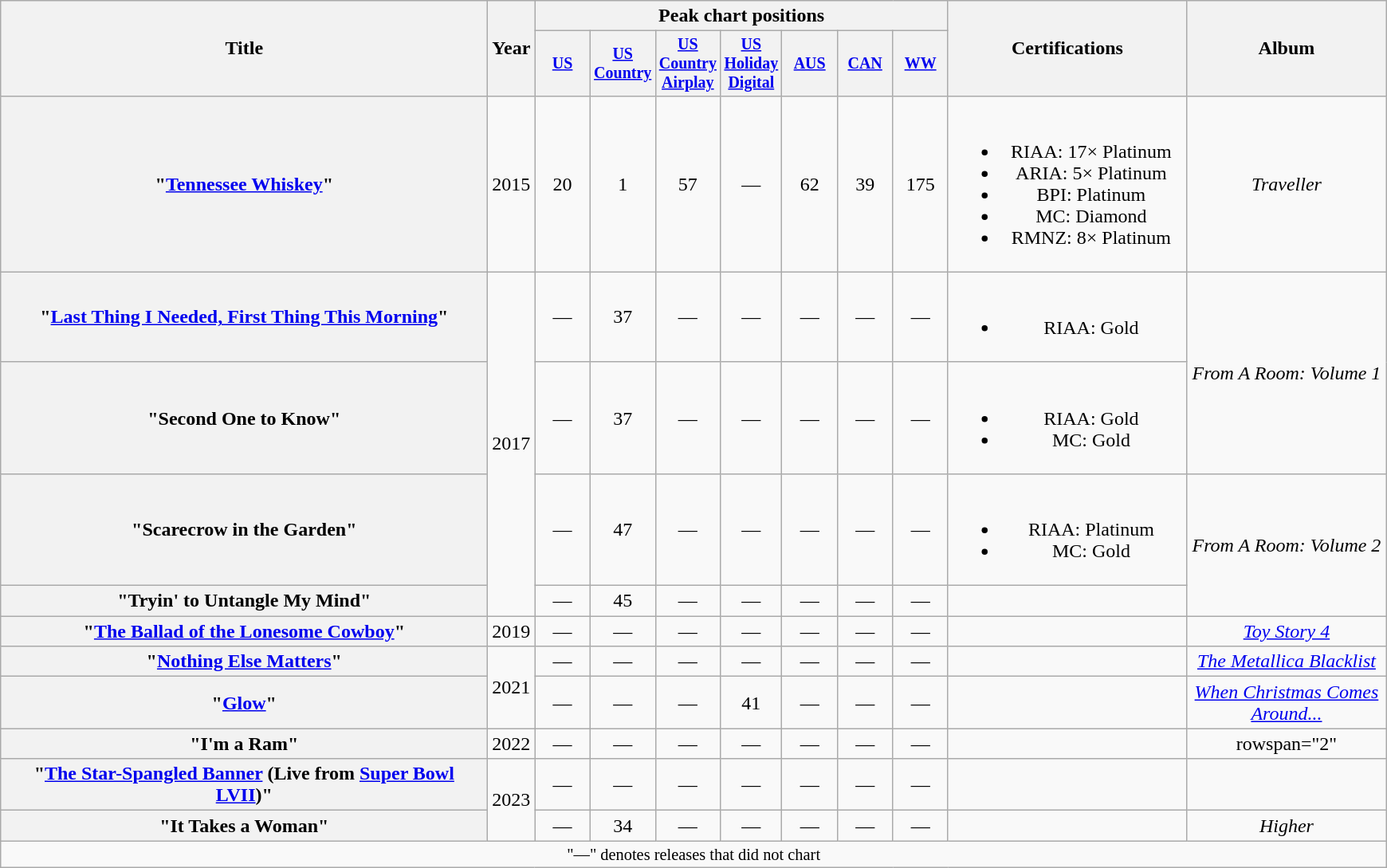<table class="wikitable plainrowheaders" style="text-align:center;">
<tr>
<th rowspan="2" style="width:25em;">Title</th>
<th rowspan="2">Year</th>
<th colspan="7">Peak chart positions</th>
<th rowspan="2" style="width:12em;">Certifications</th>
<th rowspan="2" style="width:10em;">Album</th>
</tr>
<tr style="font-size:smaller;">
<th width="40"><a href='#'>US</a><br></th>
<th width="40"><a href='#'>US Country</a><br></th>
<th width="40"><a href='#'>US Country Airplay</a><br></th>
<th width="40"><a href='#'>US Holiday Digital</a><br></th>
<th width="40"><a href='#'>AUS</a><br></th>
<th width="40"><a href='#'>CAN</a><br></th>
<th width="40"><a href='#'>WW</a><br></th>
</tr>
<tr>
<th scope="row">"<a href='#'>Tennessee Whiskey</a>"</th>
<td>2015</td>
<td>20</td>
<td>1</td>
<td>57</td>
<td>—</td>
<td>62</td>
<td>39</td>
<td>175</td>
<td><br><ul><li>RIAA: 17× Platinum</li><li>ARIA: 5× Platinum</li><li>BPI: Platinum</li><li>MC: Diamond</li><li>RMNZ: 8× Platinum</li></ul></td>
<td><em>Traveller</em></td>
</tr>
<tr>
<th scope="row">"<a href='#'>Last Thing I Needed, First Thing This Morning</a>"</th>
<td rowspan=4>2017</td>
<td>—</td>
<td>37</td>
<td>—</td>
<td>—</td>
<td>—</td>
<td>—</td>
<td>—</td>
<td><br><ul><li>RIAA: Gold</li></ul></td>
<td rowspan=2><em>From A Room: Volume 1</em></td>
</tr>
<tr>
<th scope="row">"Second One to Know"</th>
<td>—</td>
<td>37</td>
<td>—</td>
<td>—</td>
<td>—</td>
<td>—</td>
<td>—</td>
<td><br><ul><li>RIAA: Gold</li><li>MC: Gold</li></ul></td>
</tr>
<tr>
<th scope="row">"Scarecrow in the Garden"</th>
<td>—</td>
<td>47</td>
<td>—</td>
<td>—</td>
<td>—</td>
<td>—</td>
<td>—</td>
<td><br><ul><li>RIAA: Platinum</li><li>MC: Gold</li></ul></td>
<td rowspan=2><em>From A Room: Volume 2</em></td>
</tr>
<tr>
<th scope="row">"Tryin' to Untangle My Mind"</th>
<td>—</td>
<td>45</td>
<td>—</td>
<td>—</td>
<td>—</td>
<td>—</td>
<td>—</td>
<td></td>
</tr>
<tr>
<th scope="row">"<a href='#'>The Ballad of the Lonesome Cowboy</a>"</th>
<td>2019</td>
<td>—</td>
<td>—</td>
<td>—</td>
<td>—</td>
<td>—</td>
<td>—</td>
<td>—</td>
<td></td>
<td><em><a href='#'>Toy Story 4</a></em></td>
</tr>
<tr>
<th scope="row">"<a href='#'>Nothing Else Matters</a>"</th>
<td rowspan="2">2021</td>
<td>—</td>
<td>—</td>
<td>—</td>
<td>—</td>
<td>—</td>
<td>—</td>
<td>—</td>
<td></td>
<td><em><a href='#'>The Metallica Blacklist</a></em></td>
</tr>
<tr>
<th scope="row">"<a href='#'>Glow</a>"<br></th>
<td>—</td>
<td>—</td>
<td>—</td>
<td>41</td>
<td>—</td>
<td>—</td>
<td>—</td>
<td></td>
<td><em><a href='#'>When Christmas Comes Around...</a></em></td>
</tr>
<tr>
<th scope="row">"I'm a Ram"</th>
<td>2022</td>
<td>—</td>
<td>—</td>
<td>—</td>
<td>—</td>
<td>—</td>
<td>—</td>
<td>—</td>
<td></td>
<td>rowspan="2" </td>
</tr>
<tr>
<th scope="row">"<a href='#'>The Star-Spangled Banner</a> (Live from <a href='#'>Super Bowl LVII</a>)"</th>
<td rowspan="2">2023</td>
<td>—</td>
<td>—</td>
<td>—</td>
<td>—</td>
<td>—</td>
<td>—</td>
<td>—</td>
<td></td>
</tr>
<tr>
<th scope="row">"It Takes a Woman"</th>
<td>—</td>
<td>34</td>
<td>—</td>
<td>—</td>
<td>—</td>
<td>—</td>
<td>—</td>
<td></td>
<td><em>Higher</em></td>
</tr>
<tr>
<td colspan="11" style="font-size: 85%">"—" denotes releases that did not chart</td>
</tr>
</table>
